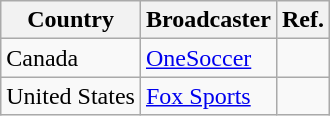<table class="wikitable">
<tr>
<th>Country</th>
<th>Broadcaster</th>
<th>Ref.</th>
</tr>
<tr>
<td>Canada</td>
<td><a href='#'>OneSoccer</a></td>
<td></td>
</tr>
<tr>
<td>United States</td>
<td><a href='#'>Fox Sports</a></td>
<td></td>
</tr>
</table>
